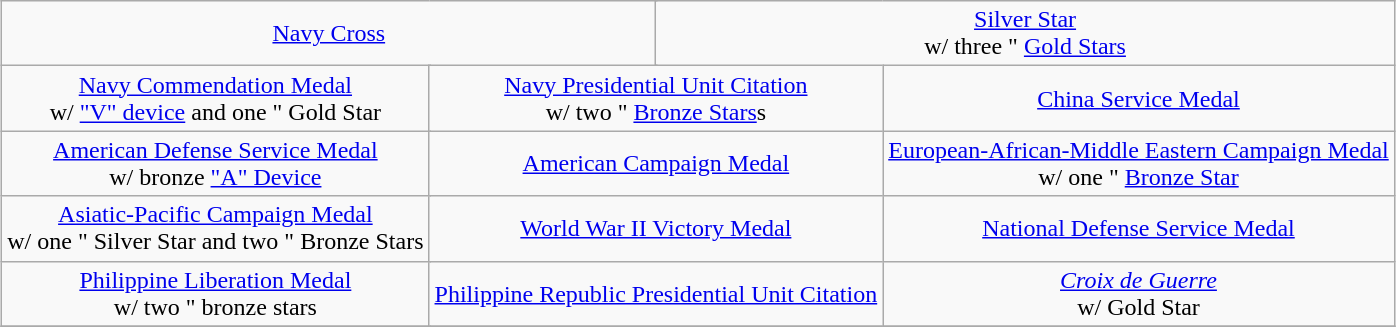<table class="wikitable" style="margin:1em auto; text-align:center;">
<tr>
<td colspan="6"><a href='#'>Navy Cross</a></td>
<td colspan="6"><a href='#'>Silver Star</a><br>w/ three " <a href='#'>Gold Stars</a></td>
</tr>
<tr>
<td colspan="4"><a href='#'>Navy Commendation Medal</a><br>w/ <a href='#'>"V" device</a> and one " Gold Star</td>
<td colspan="4"><a href='#'>Navy Presidential Unit Citation</a><br>w/ two " <a href='#'>Bronze Stars</a>s</td>
<td colspan="4"><a href='#'>China Service Medal</a></td>
</tr>
<tr>
<td colspan="4"><a href='#'>American Defense Service Medal</a><br>w/ bronze <a href='#'>"A" Device</a></td>
<td colspan="4"><a href='#'>American Campaign Medal</a></td>
<td colspan="4"><a href='#'>European-African-Middle Eastern Campaign Medal</a><br>w/ one " <a href='#'>Bronze Star</a></td>
</tr>
<tr>
<td colspan="4"><a href='#'>Asiatic-Pacific Campaign Medal</a><br>w/ one " Silver Star and two " Bronze Stars</td>
<td colspan="4"><a href='#'>World War II Victory Medal</a></td>
<td colspan="4"><a href='#'>National Defense Service Medal</a></td>
</tr>
<tr>
<td colspan="4"><a href='#'>Philippine Liberation Medal</a><br>w/ two " bronze stars</td>
<td colspan="4"><a href='#'>Philippine Republic Presidential Unit Citation</a></td>
<td colspan="4"><em><a href='#'>Croix de Guerre</a></em><br>w/ Gold Star</td>
</tr>
<tr>
</tr>
</table>
